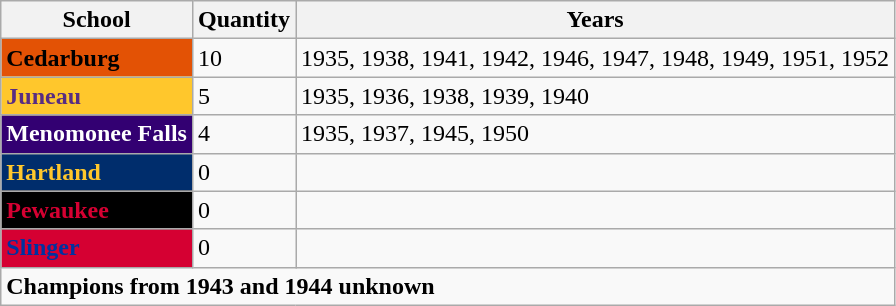<table class="wikitable">
<tr>
<th>School</th>
<th>Quantity</th>
<th>Years</th>
</tr>
<tr>
<td style="background: #e35205; color: black"><strong>Cedarburg</strong></td>
<td>10</td>
<td>1935, 1938, 1941, 1942, 1946, 1947, 1948, 1949, 1951, 1952</td>
</tr>
<tr>
<td style="background: #ffc72c; color: #582c83"><strong>Juneau</strong></td>
<td>5</td>
<td>1935, 1936, 1938, 1939, 1940</td>
</tr>
<tr>
<td style="background: #330072; color: white"><strong>Menomonee Falls</strong></td>
<td>4</td>
<td>1935, 1937, 1945, 1950</td>
</tr>
<tr>
<td style="background: #002d6c; color: #ffc72c"><strong>Hartland</strong></td>
<td>0</td>
<td></td>
</tr>
<tr>
<td style="background: black; color: #d50032"><strong>Pewaukee</strong></td>
<td>0</td>
<td></td>
</tr>
<tr>
<td style="background: #d50032; color: #0032a0"><strong>Slinger</strong></td>
<td>0</td>
<td></td>
</tr>
<tr>
<td colspan="3"><strong>Champions from 1943 and 1944 unknown</strong></td>
</tr>
</table>
